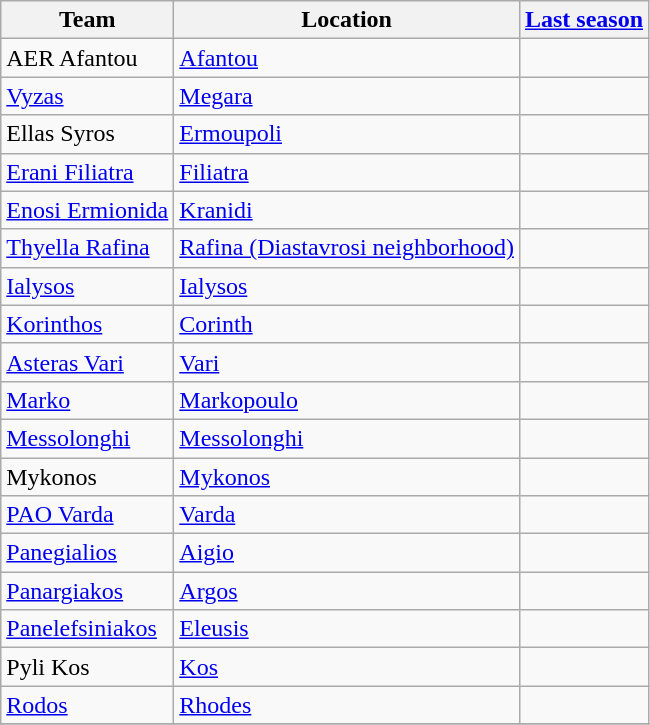<table class="wikitable sortable">
<tr>
<th>Team</th>
<th>Location</th>
<th><a href='#'>Last season</a></th>
</tr>
<tr>
<td>AER Afantou</td>
<td><a href='#'>Afantou</a></td>
<td></td>
</tr>
<tr>
<td><a href='#'>Vyzas</a></td>
<td><a href='#'>Megara</a></td>
<td></td>
</tr>
<tr>
<td>Ellas Syros</td>
<td><a href='#'>Ermoupoli</a></td>
<td></td>
</tr>
<tr>
<td><a href='#'>Erani Filiatra</a></td>
<td><a href='#'>Filiatra</a></td>
<td></td>
</tr>
<tr>
<td><a href='#'>Enosi Ermionida</a></td>
<td><a href='#'>Kranidi</a></td>
<td></td>
</tr>
<tr>
<td><a href='#'>Thyella Rafina</a></td>
<td><a href='#'>Rafina (Diastavrosi neighborhood)</a></td>
<td></td>
</tr>
<tr>
<td><a href='#'>Ialysos</a></td>
<td><a href='#'>Ialysos</a></td>
<td></td>
</tr>
<tr>
<td><a href='#'>Korinthos</a></td>
<td><a href='#'>Corinth</a></td>
<td></td>
</tr>
<tr>
<td><a href='#'>Asteras Vari</a></td>
<td><a href='#'>Vari</a></td>
<td></td>
</tr>
<tr>
<td><a href='#'>Marko</a></td>
<td><a href='#'>Markopoulo</a></td>
<td></td>
</tr>
<tr>
<td><a href='#'>Messolonghi</a></td>
<td><a href='#'>Messolonghi</a></td>
<td></td>
</tr>
<tr>
<td>Mykonos</td>
<td><a href='#'>Mykonos</a></td>
<td></td>
</tr>
<tr>
<td><a href='#'>PAO Varda</a></td>
<td><a href='#'>Varda</a></td>
<td></td>
</tr>
<tr>
<td><a href='#'>Panegialios</a></td>
<td><a href='#'>Aigio</a></td>
<td></td>
</tr>
<tr>
<td><a href='#'>Panargiakos</a></td>
<td><a href='#'>Argos</a></td>
<td></td>
</tr>
<tr>
<td><a href='#'>Panelefsiniakos</a></td>
<td><a href='#'>Eleusis</a></td>
<td></td>
</tr>
<tr>
<td>Pyli Kos</td>
<td><a href='#'>Kos</a></td>
<td></td>
</tr>
<tr>
<td><a href='#'>Rodos</a></td>
<td><a href='#'>Rhodes</a></td>
<td></td>
</tr>
<tr>
</tr>
</table>
